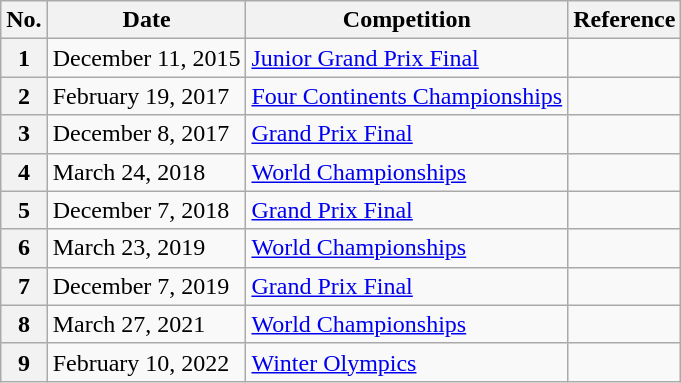<table class="wikitable">
<tr>
<th scope=col>No.</th>
<th scope=col>Date</th>
<th scope=col>Competition</th>
<th scope=col class=unsortable>Reference</th>
</tr>
<tr>
<th scope=row>1</th>
<td>December 11, 2015</td>
<td><a href='#'>Junior Grand Prix Final</a></td>
<td></td>
</tr>
<tr>
<th scope="row">2</th>
<td>February 19, 2017</td>
<td><a href='#'>Four Continents Championships</a></td>
<td></td>
</tr>
<tr>
<th scope=row>3</th>
<td>December 8, 2017</td>
<td><a href='#'>Grand Prix Final</a></td>
<td></td>
</tr>
<tr>
<th scope="row">4</th>
<td>March 24, 2018</td>
<td><a href='#'>World Championships</a></td>
<td></td>
</tr>
<tr>
<th>5</th>
<td>December 7, 2018</td>
<td><a href='#'>Grand Prix Final</a></td>
<td></td>
</tr>
<tr>
<th>6</th>
<td>March 23, 2019</td>
<td><a href='#'>World Championships</a></td>
<td></td>
</tr>
<tr>
<th>7</th>
<td>December 7, 2019</td>
<td><a href='#'>Grand Prix Final</a></td>
<td></td>
</tr>
<tr>
<th>8</th>
<td>March 27, 2021</td>
<td><a href='#'>World Championships</a></td>
<td></td>
</tr>
<tr>
<th scope="row">9</th>
<td>February 10, 2022</td>
<td><a href='#'>Winter Olympics</a></td>
<td></td>
</tr>
</table>
